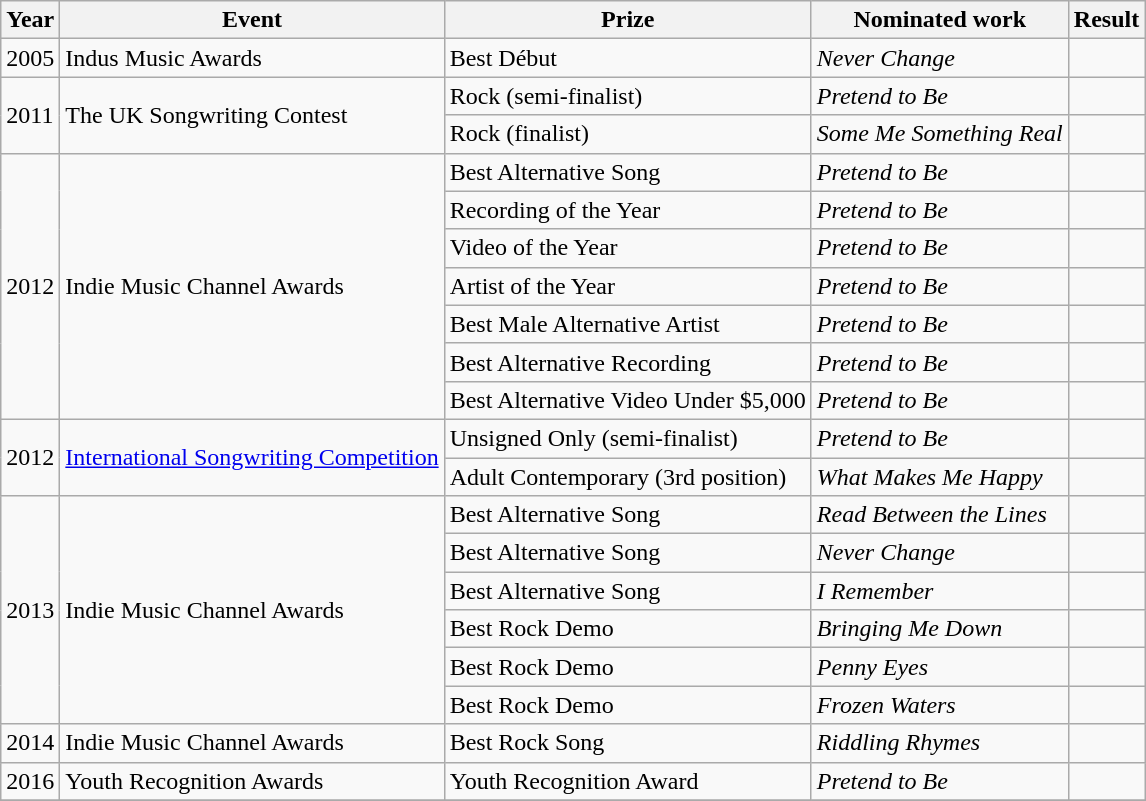<table class="wikitable">
<tr>
<th>Year</th>
<th>Event</th>
<th>Prize</th>
<th>Nominated work</th>
<th>Result</th>
</tr>
<tr>
<td>2005</td>
<td>Indus Music Awards</td>
<td>Best Début</td>
<td><em>Never Change</em></td>
<td></td>
</tr>
<tr>
<td rowspan=2>2011</td>
<td rowspan=2>The UK Songwriting Contest</td>
<td>Rock (semi-finalist)</td>
<td><em>Pretend to Be</em></td>
<td></td>
</tr>
<tr>
<td>Rock (finalist)</td>
<td><em>Some Me Something Real</em></td>
<td></td>
</tr>
<tr>
<td rowspan=7>2012</td>
<td rowspan=7>Indie Music Channel Awards</td>
<td>Best Alternative Song</td>
<td><em>Pretend to Be</em></td>
<td></td>
</tr>
<tr>
<td>Recording of the Year</td>
<td><em>Pretend to Be</em></td>
<td></td>
</tr>
<tr>
<td>Video of the Year</td>
<td><em>Pretend to Be</em></td>
<td></td>
</tr>
<tr>
<td>Artist of the Year</td>
<td><em>Pretend to Be</em></td>
<td></td>
</tr>
<tr>
<td>Best Male Alternative Artist</td>
<td><em>Pretend to Be</em></td>
<td></td>
</tr>
<tr>
<td>Best Alternative Recording</td>
<td><em>Pretend to Be</em></td>
<td></td>
</tr>
<tr>
<td>Best Alternative Video Under $5,000</td>
<td><em>Pretend to Be</em></td>
<td></td>
</tr>
<tr>
<td rowspan=2>2012</td>
<td rowspan=2><a href='#'>International Songwriting Competition</a></td>
<td>Unsigned Only (semi-finalist)</td>
<td><em>Pretend to Be</em></td>
<td></td>
</tr>
<tr>
<td>Adult Contemporary (3rd position)</td>
<td><em>What Makes Me Happy</em></td>
<td></td>
</tr>
<tr>
<td rowspan=6>2013</td>
<td rowspan=6>Indie Music Channel Awards</td>
<td>Best Alternative Song</td>
<td><em>Read Between the Lines</em></td>
<td></td>
</tr>
<tr>
<td>Best Alternative Song</td>
<td><em>Never Change</em></td>
<td></td>
</tr>
<tr>
<td>Best Alternative Song</td>
<td><em>I Remember</em></td>
<td></td>
</tr>
<tr>
<td>Best Rock Demo</td>
<td><em>Bringing Me Down</em></td>
<td></td>
</tr>
<tr>
<td>Best Rock Demo</td>
<td><em>Penny Eyes</em></td>
<td></td>
</tr>
<tr>
<td>Best Rock Demo</td>
<td><em>Frozen Waters</em></td>
<td></td>
</tr>
<tr>
<td rowspan=1>2014</td>
<td rowspan=1>Indie Music Channel Awards</td>
<td>Best Rock Song</td>
<td><em>Riddling Rhymes</em></td>
<td></td>
</tr>
<tr>
<td rowspan=1>2016</td>
<td rowspan=1>Youth Recognition Awards</td>
<td>Youth Recognition Award</td>
<td><em>Pretend to Be</em></td>
<td></td>
</tr>
<tr>
</tr>
</table>
